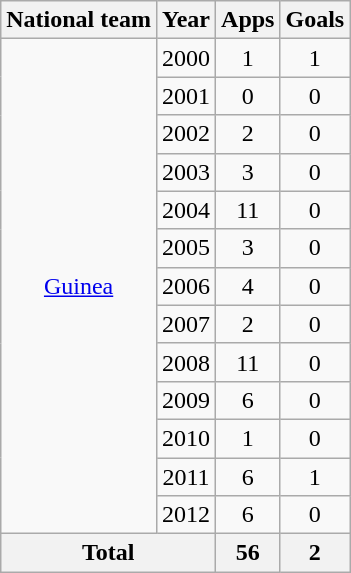<table class="wikitable" style="text-align:center">
<tr>
<th>National team</th>
<th>Year</th>
<th>Apps</th>
<th>Goals</th>
</tr>
<tr>
<td rowspan="13"><a href='#'>Guinea</a></td>
<td>2000</td>
<td>1</td>
<td>1</td>
</tr>
<tr>
<td>2001</td>
<td>0</td>
<td>0</td>
</tr>
<tr>
<td>2002</td>
<td>2</td>
<td>0</td>
</tr>
<tr>
<td>2003</td>
<td>3</td>
<td>0</td>
</tr>
<tr>
<td>2004</td>
<td>11</td>
<td>0</td>
</tr>
<tr>
<td>2005</td>
<td>3</td>
<td>0</td>
</tr>
<tr>
<td>2006</td>
<td>4</td>
<td>0</td>
</tr>
<tr>
<td>2007</td>
<td>2</td>
<td>0</td>
</tr>
<tr>
<td>2008</td>
<td>11</td>
<td>0</td>
</tr>
<tr>
<td>2009</td>
<td>6</td>
<td>0</td>
</tr>
<tr>
<td>2010</td>
<td>1</td>
<td>0</td>
</tr>
<tr>
<td>2011</td>
<td>6</td>
<td>1</td>
</tr>
<tr>
<td>2012</td>
<td>6</td>
<td>0</td>
</tr>
<tr>
<th colspan="2">Total</th>
<th>56</th>
<th>2</th>
</tr>
</table>
